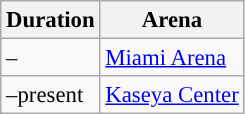<table class="wikitable" style="font-size:95%;" style="text-align:center;">
<tr>
<th>Duration</th>
<th>Arena</th>
</tr>
<tr>
<td>–</td>
<td><a href='#'>Miami Arena</a></td>
</tr>
<tr>
<td>–present</td>
<td><a href='#'>Kaseya Center</a></td>
</tr>
</table>
